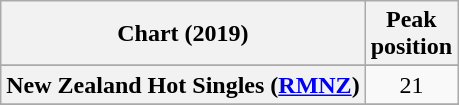<table class="wikitable sortable plainrowheaders" style="text-align:center">
<tr>
<th scope="col">Chart (2019)</th>
<th scope="col">Peak<br>position</th>
</tr>
<tr>
</tr>
<tr>
<th scope="row">New Zealand Hot Singles (<a href='#'>RMNZ</a>)</th>
<td>21</td>
</tr>
<tr>
</tr>
<tr>
</tr>
<tr>
</tr>
</table>
